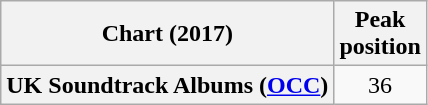<table class="wikitable plainrowheaders">
<tr>
<th scope="col">Chart (2017)</th>
<th scope="col">Peak<br>position</th>
</tr>
<tr>
<th scope="row">UK Soundtrack Albums (<a href='#'>OCC</a>)</th>
<td align="center">36</td>
</tr>
</table>
